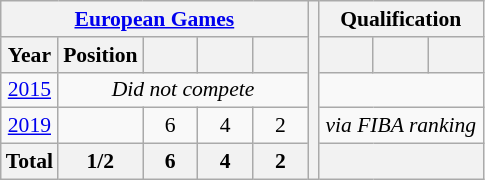<table class="wikitable" style="text-align: center;font-size:90%;">
<tr>
<th colspan=5><a href='#'>European Games</a></th>
<th rowspan=50></th>
<th colspan=3>Qualification</th>
</tr>
<tr>
<th>Year</th>
<th>Position</th>
<th width=30></th>
<th width=30></th>
<th width=30></th>
<th width=30></th>
<th width=30></th>
<th width=30></th>
</tr>
<tr>
<td> <a href='#'>2015</a></td>
<td colspan=4><em>Did not compete</em></td>
<td colspan=3></td>
</tr>
<tr>
<td> <a href='#'>2019</a></td>
<td></td>
<td>6</td>
<td>4</td>
<td>2</td>
<td colspan=3><em>via FIBA ranking</em></td>
</tr>
<tr>
<th>Total</th>
<th>1/2</th>
<th>6</th>
<th>4</th>
<th>2</th>
<th colspan=3></th>
</tr>
</table>
